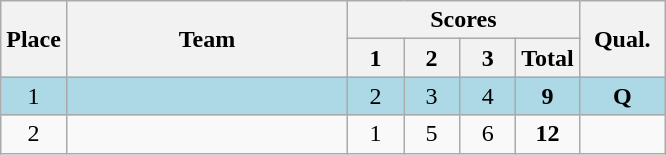<table class=wikitable style="text-align:center">
<tr>
<th width=20 rowspan=2>Place</th>
<th width=180 rowspan=2>Team</th>
<th colspan=4>Scores</th>
<th width=50 rowspan=2>Qual.</th>
</tr>
<tr>
<th width=30>1</th>
<th width=30>2</th>
<th width=30>3</th>
<th>Total</th>
</tr>
<tr bgcolor=lightblue>
<td>1</td>
<td align=left></td>
<td>2</td>
<td>3</td>
<td>4</td>
<td><strong>9</strong></td>
<td><strong>Q</strong></td>
</tr>
<tr>
<td>2</td>
<td align=left></td>
<td>1</td>
<td>5</td>
<td>6</td>
<td><strong>12</strong></td>
<td></td>
</tr>
</table>
